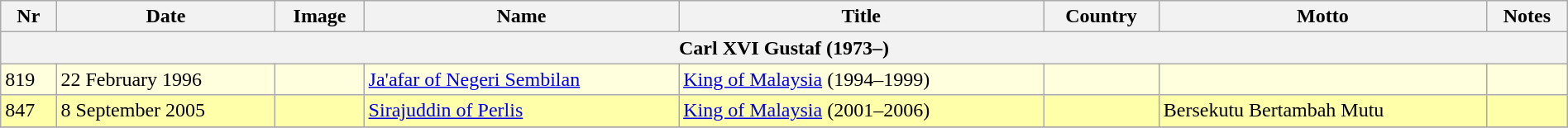<table class="wikitable" width=100%>
<tr>
<th>Nr</th>
<th>Date</th>
<th>Image</th>
<th>Name</th>
<th>Title</th>
<th>Country</th>
<th>Motto</th>
<th>Notes</th>
</tr>
<tr>
<th colspan=8>Carl XVI Gustaf (1973–)</th>
</tr>
<tr bgcolor="#FFFFDD">
<td>819</td>
<td>22 February 1996</td>
<td></td>
<td><a href='#'>Ja'afar of Negeri Sembilan</a></td>
<td><a href='#'>King of Malaysia</a> (1994–1999)</td>
<td></td>
<td></td>
<td></td>
</tr>
<tr bgcolor="#FFFFAA">
<td>847</td>
<td>8 September 2005</td>
<td></td>
<td><a href='#'>Sirajuddin of Perlis</a></td>
<td><a href='#'>King of Malaysia</a> (2001–2006)</td>
<td></td>
<td>Bersekutu Bertambah Mutu</td>
<td></td>
</tr>
<tr>
</tr>
</table>
